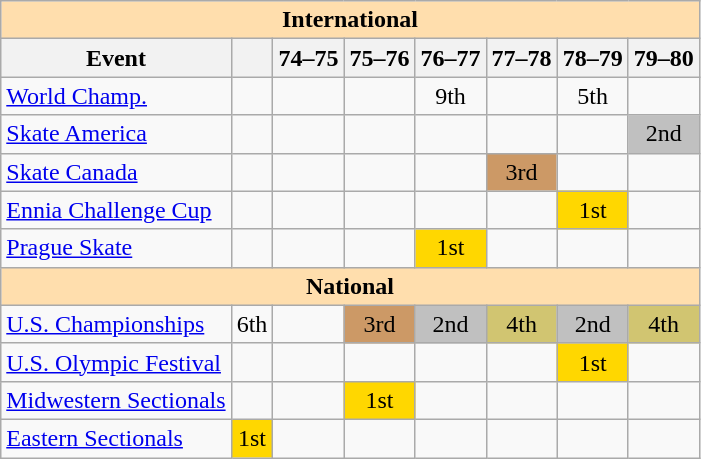<table class="wikitable" style="text-align:center">
<tr>
<th style="background-color: #ffdead; " colspan=8 align=center>International</th>
</tr>
<tr>
<th>Event</th>
<th></th>
<th>74–75</th>
<th>75–76</th>
<th>76–77</th>
<th>77–78</th>
<th>78–79</th>
<th>79–80</th>
</tr>
<tr>
<td align=left><a href='#'>World Champ.</a></td>
<td></td>
<td></td>
<td></td>
<td>9th</td>
<td></td>
<td>5th</td>
<td></td>
</tr>
<tr>
<td align=left><a href='#'>Skate America</a></td>
<td></td>
<td></td>
<td></td>
<td></td>
<td></td>
<td></td>
<td bgcolor=silver>2nd</td>
</tr>
<tr>
<td align=left><a href='#'>Skate Canada</a></td>
<td></td>
<td></td>
<td></td>
<td></td>
<td bgcolor=cc9966>3rd</td>
<td></td>
<td></td>
</tr>
<tr>
<td align=left><a href='#'>Ennia Challenge Cup</a></td>
<td></td>
<td></td>
<td></td>
<td></td>
<td></td>
<td bgcolor=gold>1st</td>
<td></td>
</tr>
<tr>
<td align=left><a href='#'>Prague Skate</a></td>
<td></td>
<td></td>
<td></td>
<td bgcolor=gold>1st</td>
<td></td>
<td></td>
<td></td>
</tr>
<tr>
<th style="background-color: #ffdead; " colspan=8 align=center>National</th>
</tr>
<tr>
<td align=left><a href='#'>U.S. Championships</a></td>
<td>6th</td>
<td></td>
<td bgcolor=cc9966>3rd</td>
<td bgcolor=silver>2nd</td>
<td bgcolor=d1c571>4th</td>
<td bgcolor=silver>2nd</td>
<td bgcolor=d1c571>4th</td>
</tr>
<tr>
<td align=left><a href='#'>U.S. Olympic Festival</a></td>
<td></td>
<td></td>
<td></td>
<td></td>
<td></td>
<td bgcolor=gold>1st</td>
<td></td>
</tr>
<tr>
<td align=left><a href='#'>Midwestern Sectionals</a></td>
<td></td>
<td></td>
<td bgcolor=gold>1st</td>
<td></td>
<td></td>
<td></td>
<td></td>
</tr>
<tr>
<td align=left><a href='#'>Eastern Sectionals</a></td>
<td bgcolor=gold>1st</td>
<td></td>
<td></td>
<td></td>
<td></td>
<td></td>
<td></td>
</tr>
</table>
